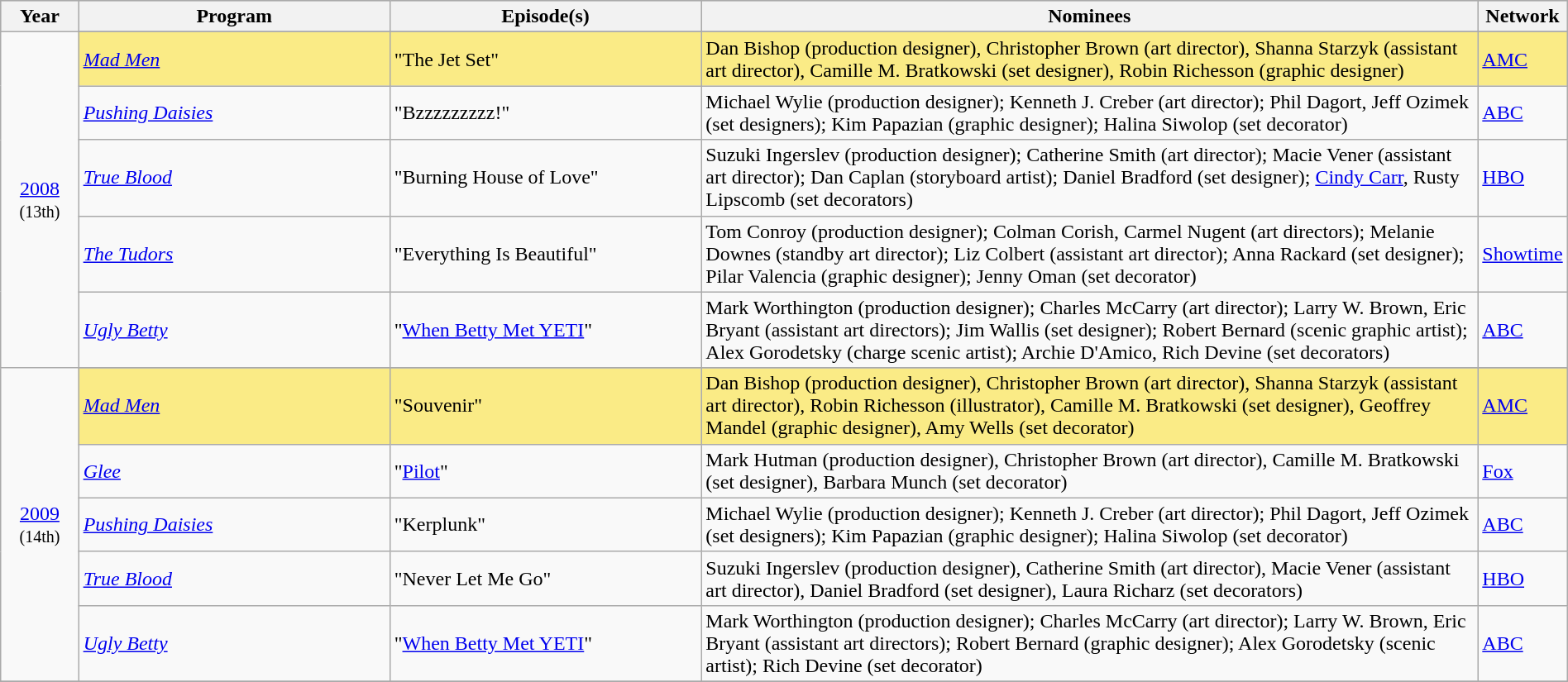<table class="wikitable" style="width:100%">
<tr bgcolor="#bebebe">
<th width="5%">Year</th>
<th width="20%">Program</th>
<th width="20%">Episode(s)</th>
<th width="50%">Nominees</th>
<th width="5%">Network</th>
</tr>
<tr>
<td rowspan=6 style="text-align:center"><a href='#'>2008</a><br><small>(13th)</small><br></td>
</tr>
<tr style="background:#FAEB86">
<td><em><a href='#'>Mad Men</a></em></td>
<td>"The Jet Set"</td>
<td>Dan Bishop (production designer), Christopher Brown (art director), Shanna Starzyk (assistant art director), Camille M. Bratkowski (set designer), Robin Richesson (graphic designer)</td>
<td><a href='#'>AMC</a></td>
</tr>
<tr>
<td><em><a href='#'>Pushing Daisies</a></em></td>
<td>"Bzzzzzzzzz!"</td>
<td>Michael Wylie (production designer); Kenneth J. Creber (art director); Phil Dagort, Jeff Ozimek (set designers); Kim Papazian (graphic designer); Halina Siwolop (set decorator)</td>
<td><a href='#'>ABC</a></td>
</tr>
<tr>
<td><em><a href='#'>True Blood</a></em></td>
<td>"Burning House of Love"</td>
<td>Suzuki Ingerslev (production designer); Catherine Smith (art director); Macie Vener (assistant art director); Dan Caplan (storyboard artist); Daniel Bradford (set designer); <a href='#'>Cindy Carr</a>, Rusty Lipscomb (set decorators)</td>
<td><a href='#'>HBO</a></td>
</tr>
<tr>
<td><em><a href='#'>The Tudors</a></em></td>
<td>"Everything Is Beautiful"</td>
<td>Tom Conroy (production designer); Colman Corish, Carmel Nugent (art directors); Melanie Downes (standby art director); Liz Colbert (assistant art director); Anna Rackard (set designer); Pilar Valencia (graphic designer); Jenny Oman (set decorator)</td>
<td><a href='#'>Showtime</a></td>
</tr>
<tr>
<td><em><a href='#'>Ugly Betty</a></em></td>
<td>"<a href='#'>When Betty Met YETI</a>"</td>
<td>Mark Worthington (production designer); Charles McCarry (art director); Larry W. Brown, Eric Bryant (assistant art directors); Jim Wallis (set designer); Robert Bernard (scenic graphic artist); Alex Gorodetsky (charge scenic artist); Archie D'Amico, Rich Devine (set decorators)</td>
<td><a href='#'>ABC</a></td>
</tr>
<tr>
<td rowspan=6 style="text-align:center"><a href='#'>2009</a><br><small>(14th)</small><br></td>
</tr>
<tr style="background:#FAEB86">
<td><em><a href='#'>Mad Men</a></em></td>
<td>"Souvenir"</td>
<td>Dan Bishop (production designer), Christopher Brown (art director), Shanna Starzyk (assistant art director), Robin Richesson (illustrator), Camille M. Bratkowski (set designer), Geoffrey Mandel (graphic designer), Amy Wells (set decorator)</td>
<td><a href='#'>AMC</a></td>
</tr>
<tr>
<td><em><a href='#'>Glee</a></em></td>
<td>"<a href='#'>Pilot</a>"</td>
<td>Mark Hutman (production designer), Christopher Brown (art director), Camille M. Bratkowski (set designer), Barbara Munch (set decorator)</td>
<td><a href='#'>Fox</a></td>
</tr>
<tr>
<td><em><a href='#'>Pushing Daisies</a></em></td>
<td>"Kerplunk"</td>
<td>Michael Wylie (production designer); Kenneth J. Creber (art director); Phil Dagort, Jeff Ozimek (set designers); Kim Papazian (graphic designer); Halina Siwolop (set decorator)</td>
<td><a href='#'>ABC</a></td>
</tr>
<tr>
<td><em><a href='#'>True Blood</a></em></td>
<td>"Never Let Me Go"</td>
<td>Suzuki Ingerslev (production designer), Catherine Smith (art director), Macie Vener (assistant art director), Daniel Bradford (set designer), Laura Richarz (set decorators)</td>
<td><a href='#'>HBO</a></td>
</tr>
<tr>
<td><em><a href='#'>Ugly Betty</a></em></td>
<td>"<a href='#'>When Betty Met YETI</a>"</td>
<td>Mark Worthington (production designer); Charles McCarry (art director); Larry W. Brown, Eric Bryant (assistant art directors); Robert Bernard (graphic designer); Alex Gorodetsky (scenic artist); Rich Devine (set decorator)</td>
<td><a href='#'>ABC</a></td>
</tr>
<tr>
</tr>
</table>
